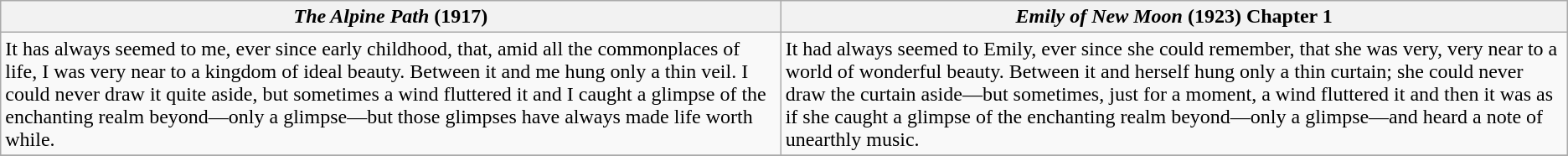<table class="wikitable">
<tr>
<th><em>The Alpine Path</em> (1917)</th>
<th><em>Emily of New Moon</em> (1923) Chapter 1</th>
</tr>
<tr>
<td>It has always seemed to me, ever since early childhood, that, amid all the commonplaces of life, I was very near to a kingdom of ideal beauty. Between it and me hung only a thin veil. I could never draw it quite aside, but sometimes a wind fluttered it and I caught a glimpse of the enchanting realm beyond—only a glimpse—but those glimpses have always made life worth while.</td>
<td>It had always seemed to Emily, ever since she could remember, that she was very, very near to a world of wonderful beauty. Between it and herself hung only a thin curtain; she could never draw the curtain aside—but sometimes, just for a moment, a wind fluttered it and then it was as if she caught a glimpse of the enchanting realm beyond—only a glimpse—and heard a note of unearthly music.</td>
</tr>
<tr>
</tr>
</table>
